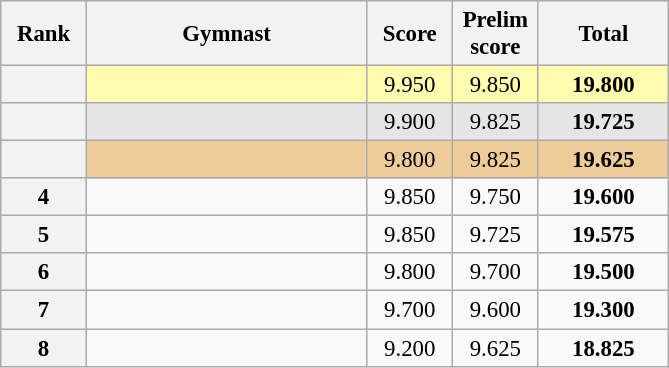<table class="wikitable sortable" style="text-align:center; font-size:95%">
<tr>
<th scope="col" style="width:50px;">Rank</th>
<th scope="col" style="width:180px;">Gymnast</th>
<th scope="col" style="width:50px;">Score</th>
<th scope="col" style="width:50px;">Prelim score</th>
<th scope="col" style="width:80px;">Total</th>
</tr>
<tr style="background:#fffcaf;">
<th scope=row style="text-align:center"></th>
<td style="text-align:left;"></td>
<td>9.950</td>
<td>9.850</td>
<td><strong>19.800</strong></td>
</tr>
<tr style="background:#e5e5e5;">
<th scope=row style="text-align:center"></th>
<td style="text-align:left;"></td>
<td>9.900</td>
<td>9.825</td>
<td><strong>19.725</strong></td>
</tr>
<tr style="background:#ec9;">
<th scope=row style="text-align:center"></th>
<td style="text-align:left;"></td>
<td>9.800</td>
<td>9.825</td>
<td><strong>19.625</strong></td>
</tr>
<tr>
<th scope=row style="text-align:center">4</th>
<td style="text-align:left;"></td>
<td>9.850</td>
<td>9.750</td>
<td><strong>19.600</strong></td>
</tr>
<tr>
<th scope=row style="text-align:center">5</th>
<td style="text-align:left;"></td>
<td>9.850</td>
<td>9.725</td>
<td><strong>19.575</strong></td>
</tr>
<tr>
<th scope=row style="text-align:center">6</th>
<td style="text-align:left;"></td>
<td>9.800</td>
<td>9.700</td>
<td><strong>19.500</strong></td>
</tr>
<tr>
<th scope=row style="text-align:center">7</th>
<td style="text-align:left;"></td>
<td>9.700</td>
<td>9.600</td>
<td><strong>19.300</strong></td>
</tr>
<tr>
<th scope=row style="text-align:center">8</th>
<td style="text-align:left;"></td>
<td>9.200</td>
<td>9.625</td>
<td><strong>18.825</strong></td>
</tr>
</table>
